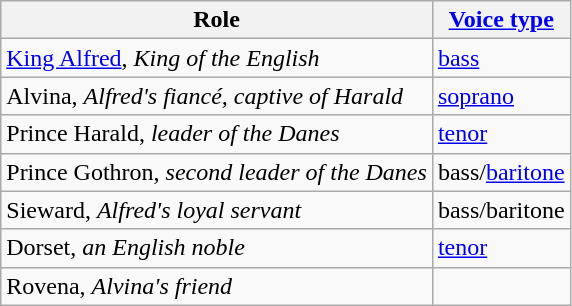<table class="wikitable">
<tr>
<th>Role</th>
<th><a href='#'>Voice type</a></th>
</tr>
<tr>
<td><a href='#'>King Alfred</a>, <em>King of the English</em></td>
<td><a href='#'>bass</a></td>
</tr>
<tr>
<td>Alvina, <em>Alfred's fiancé, captive of Harald</em></td>
<td><a href='#'>soprano</a></td>
</tr>
<tr>
<td>Prince Harald, <em>leader of the Danes</em></td>
<td><a href='#'>tenor</a></td>
</tr>
<tr>
<td>Prince Gothron, <em>second leader of the Danes</em></td>
<td>bass/<a href='#'>baritone</a></td>
</tr>
<tr>
<td>Sieward, <em>Alfred's loyal servant</em></td>
<td>bass/baritone</td>
</tr>
<tr>
<td>Dorset, <em>an English noble</em></td>
<td><a href='#'>tenor</a></td>
</tr>
<tr>
<td>Rovena, <em>Alvina's friend</em></td>
<td></td>
</tr>
</table>
